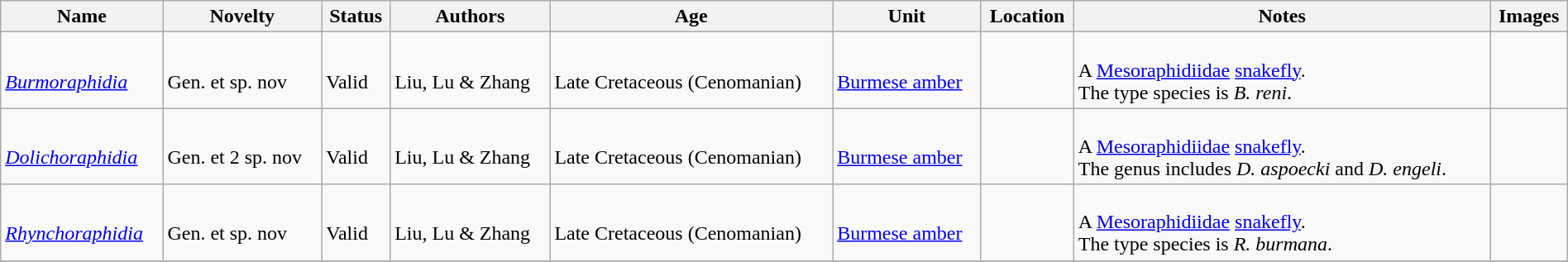<table class="wikitable sortable" align="center" width="100%">
<tr>
<th>Name</th>
<th>Novelty</th>
<th>Status</th>
<th>Authors</th>
<th>Age</th>
<th>Unit</th>
<th>Location</th>
<th>Notes</th>
<th>Images</th>
</tr>
<tr>
<td><br><em><a href='#'>Burmoraphidia</a></em></td>
<td><br>Gen. et sp. nov</td>
<td><br>Valid</td>
<td><br>Liu, Lu & Zhang</td>
<td><br>Late Cretaceous (Cenomanian)</td>
<td><br><a href='#'>Burmese amber</a></td>
<td><br></td>
<td><br>A <a href='#'>Mesoraphidiidae</a> <a href='#'>snakefly</a>.<br> The type species is <em>B. reni</em>.</td>
<td><br></td>
</tr>
<tr>
<td><br><em><a href='#'>Dolichoraphidia</a></em></td>
<td><br>Gen. et 2 sp. nov</td>
<td><br>Valid</td>
<td><br>Liu, Lu & Zhang</td>
<td><br>Late Cretaceous (Cenomanian)</td>
<td><br><a href='#'>Burmese amber</a></td>
<td><br></td>
<td><br>A <a href='#'>Mesoraphidiidae</a> <a href='#'>snakefly</a>.<br> The genus includes <em>D. aspoecki</em> and <em>D. engeli</em>.</td>
<td><br></td>
</tr>
<tr>
<td><br><em><a href='#'>Rhynchoraphidia</a></em></td>
<td><br>Gen. et sp. nov</td>
<td><br>Valid</td>
<td><br>Liu, Lu & Zhang</td>
<td><br>Late Cretaceous (Cenomanian)</td>
<td><br><a href='#'>Burmese amber</a></td>
<td><br></td>
<td><br>A <a href='#'>Mesoraphidiidae</a> <a href='#'>snakefly</a>.<br> The type species is <em>R. burmana</em>.</td>
<td><br></td>
</tr>
<tr>
</tr>
</table>
